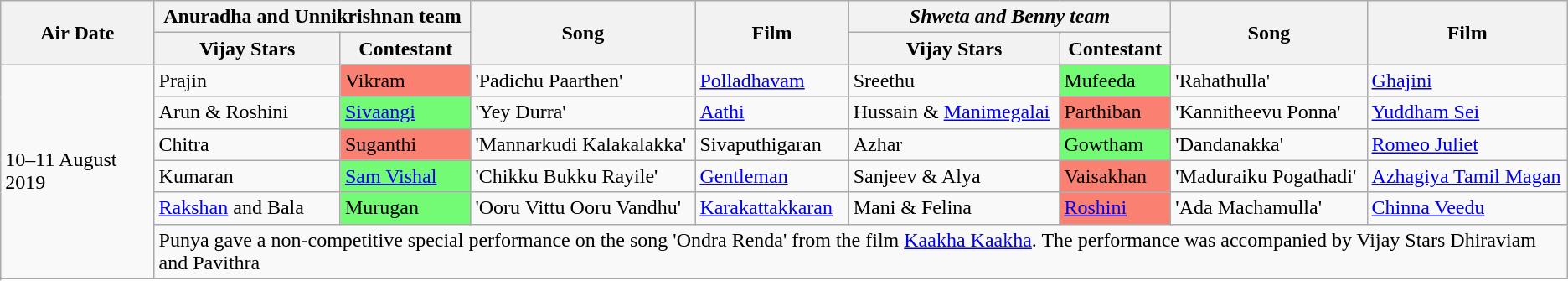<table class="wikitable sortable">
<tr>
<th rowspan="2">Air Date</th>
<th colspan="2">Anuradha and Unnikrishnan team</th>
<th rowspan="2">Song</th>
<th rowspan="2">Film</th>
<th colspan="2"><em>Shweta and Benny team</em></th>
<th rowspan="2">Song</th>
<th rowspan="2">Film</th>
</tr>
<tr>
<th>Vijay Stars</th>
<th>Contestant</th>
<th>Vijay Stars</th>
<th>Contestant</th>
</tr>
<tr>
<td rowspan="8">10–11 August 2019</td>
<td>Prajin</td>
<td style="background:salmon">Vikram</td>
<td>'Padichu Paarthen'</td>
<td><a href='#'>Polladhavam</a></td>
<td>Sreethu</td>
<td style="background:#73FB76;">Mufeeda</td>
<td>'Rahathulla'</td>
<td><a href='#'>Ghajini</a></td>
</tr>
<tr>
<td>Arun & Roshini</td>
<td style="background:#73FB76;"><a href='#'>Sivaangi</a></td>
<td>'Yey Durra'</td>
<td><a href='#'>Aathi</a></td>
<td>Hussain & <a href='#'>Manimegalai</a></td>
<td style="background:salmon">Parthiban</td>
<td>'Kannitheevu Ponna'</td>
<td><a href='#'>Yuddham Sei</a></td>
</tr>
<tr>
<td>Chitra</td>
<td style="background:salmon">Suganthi</td>
<td>'Mannarkudi Kalakalakka'</td>
<td>Sivaputhigaran</td>
<td>Azhar</td>
<td style="background:#73FB76;">Gowtham</td>
<td>'Dandanakka'</td>
<td><a href='#'>Romeo Juliet</a></td>
</tr>
<tr>
<td>Kumaran</td>
<td style="background:#73FB76;"><a href='#'>Sam Vishal</a></td>
<td>'Chikku Bukku Rayile'</td>
<td><a href='#'>Gentleman</a></td>
<td>Sanjeev & Alya</td>
<td style="background:salmon">Vaisakhan</td>
<td>'Maduraiku Pogathadi'</td>
<td><a href='#'>Azhagiya Tamil Magan</a></td>
</tr>
<tr>
<td><a href='#'>Rakshan</a> and Bala</td>
<td style="background:#73FB76;">Murugan</td>
<td>'Ooru Vittu Ooru Vandhu'</td>
<td><a href='#'>Karakattakkaran</a></td>
<td>Mani & Felina</td>
<td style="background:salmon"><a href='#'>Roshini</a></td>
<td>'Ada Machamulla'</td>
<td><a href='#'>Chinna Veedu</a></td>
</tr>
<tr>
<td colspan="8">Punya gave a non-competitive special performance on the song 'Ondra Renda' from the film <a href='#'>Kaakha Kaakha</a>. The performance was accompanied by Vijay Stars Dhiraviam and Pavithra</td>
</tr>
<tr>
</tr>
</table>
